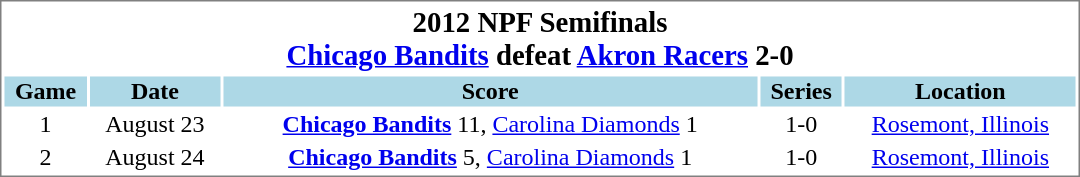<table cellpadding="1"  style="min-width:45em;text-align:center;font-size:100%; border:1px solid gray;">
<tr style="font-size:larger;">
<th colspan=8>2012 NPF Semifinals<br><a href='#'>Chicago Bandits</a> defeat <a href='#'>Akron Racers</a> 2-0</th>
</tr>
<tr style="background:lightblue;">
<th>Game</th>
<th>Date</th>
<th>Score</th>
<th>Series<br></th>
<th>Location</th>
</tr>
<tr>
<td>1</td>
<td>August 23</td>
<td><strong><a href='#'>Chicago Bandits</a></strong> 11, <a href='#'>Carolina Diamonds</a> 1</td>
<td>1-0</td>
<td><a href='#'>Rosemont, Illinois</a></td>
</tr>
<tr>
<td>2</td>
<td>August 24</td>
<td><strong><a href='#'>Chicago Bandits</a></strong> 5, <a href='#'>Carolina Diamonds</a> 1</td>
<td>1-0</td>
<td><a href='#'>Rosemont, Illinois</a></td>
</tr>
</table>
